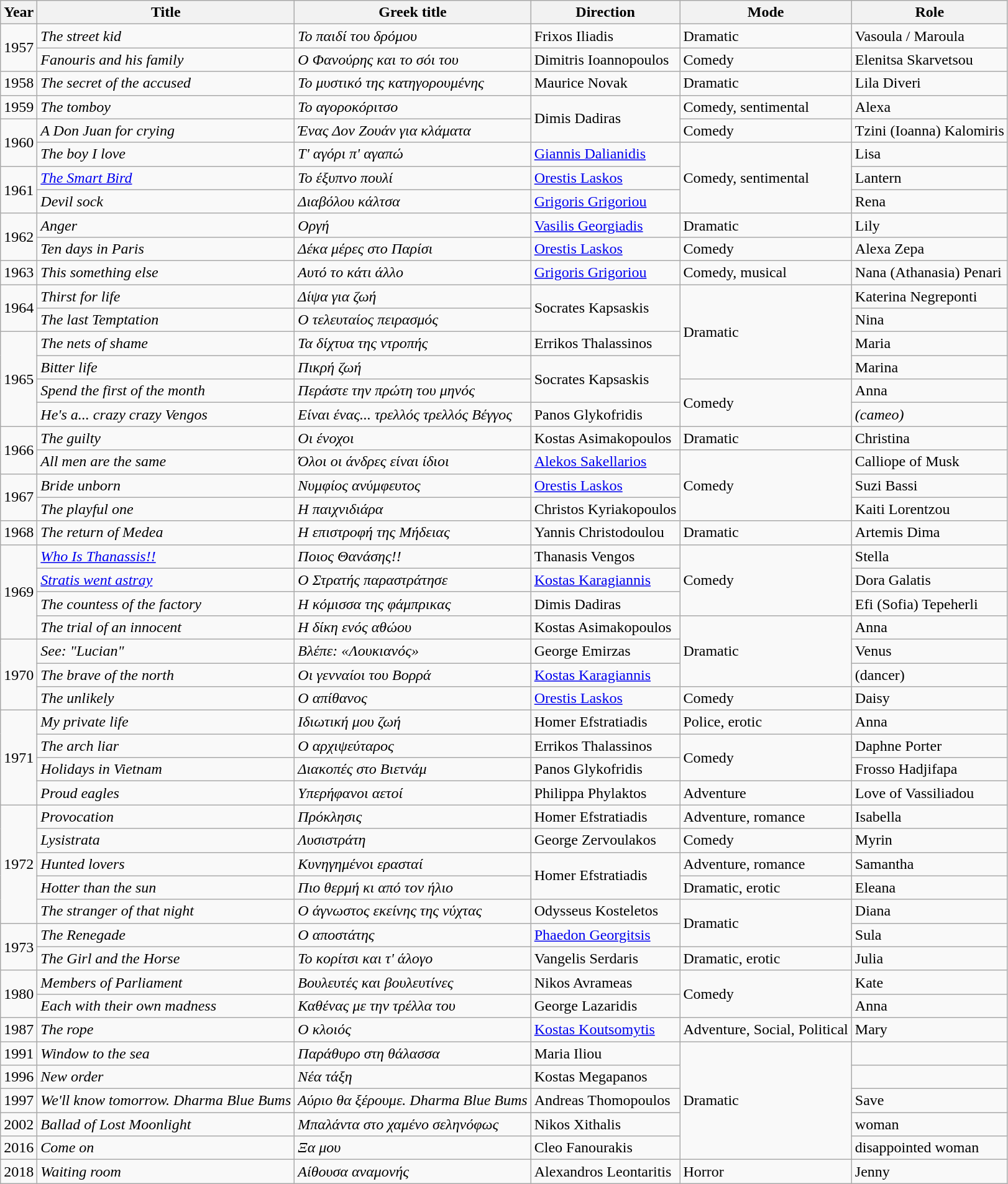<table class="wikitable">
<tr>
<th>Year</th>
<th>Title</th>
<th>Greek title</th>
<th>Direction</th>
<th>Mode</th>
<th>Role</th>
</tr>
<tr>
<td rowspan="2">1957</td>
<td><em>The street kid</em></td>
<td><em>Το παιδί του δρόμου</em></td>
<td>Frixos Iliadis</td>
<td>Dramatic</td>
<td>Vasoula / Maroula</td>
</tr>
<tr>
<td><em>Fanouris and his family</em></td>
<td><em>Ο Φανούρης και το σόι του</em></td>
<td>Dimitris Ioannopoulos</td>
<td>Comedy</td>
<td>Elenitsa Skarvetsou</td>
</tr>
<tr>
<td>1958</td>
<td><em>The secret of the accused</em></td>
<td><em>Το μυστικό της κατηγορουμένης</em></td>
<td>Maurice Novak</td>
<td>Dramatic</td>
<td>Lila Diveri</td>
</tr>
<tr>
<td>1959</td>
<td><em>The tomboy</em></td>
<td><em>Το αγοροκόριτσο</em></td>
<td rowspan="2">Dimis Dadiras</td>
<td>Comedy, sentimental</td>
<td>Alexa</td>
</tr>
<tr>
<td rowspan="2">1960</td>
<td><em>A Don Juan for crying</em></td>
<td><em>Ένας Δον Ζουάν για κλάματα</em></td>
<td>Comedy</td>
<td>Tzini (Ioanna) Kalomiris</td>
</tr>
<tr>
<td><em>The boy I love</em></td>
<td><em>Τ' αγόρι π' αγαπώ</em></td>
<td><a href='#'>Giannis Dalianidis</a></td>
<td rowspan="3">Comedy, sentimental</td>
<td>Lisa</td>
</tr>
<tr>
<td rowspan="2">1961</td>
<td><em><a href='#'>The Smart Bird</a></em></td>
<td><em>Το έξυπνο πουλί</em></td>
<td><a href='#'>Orestis Laskos</a></td>
<td>Lantern</td>
</tr>
<tr>
<td><em>Devil sock</em></td>
<td><em>Διαβόλου κάλτσα</em></td>
<td><a href='#'>Grigoris Grigoriou</a></td>
<td>Rena</td>
</tr>
<tr>
<td rowspan="2">1962</td>
<td><em>Anger</em></td>
<td><em>Οργή</em></td>
<td><a href='#'>Vasilis Georgiadis</a></td>
<td>Dramatic</td>
<td>Lily</td>
</tr>
<tr>
<td><em>Ten days in Paris</em></td>
<td><em>Δέκα μέρες στο Παρίσι</em></td>
<td><a href='#'>Orestis Laskos</a></td>
<td>Comedy</td>
<td>Alexa Zepa</td>
</tr>
<tr>
<td>1963</td>
<td><em>This something else</em></td>
<td><em>Αυτό το κάτι άλλο</em></td>
<td><a href='#'>Grigoris Grigoriou</a></td>
<td>Comedy, musical</td>
<td>Nana (Athanasia) Penari</td>
</tr>
<tr>
<td rowspan="2">1964</td>
<td><em>Thirst for life</em></td>
<td><em>Δίψα για ζωή</em></td>
<td rowspan="2">Socrates Kapsaskis</td>
<td rowspan="4">Dramatic</td>
<td>Katerina Negreponti</td>
</tr>
<tr>
<td><em>The last Temptation</em></td>
<td><em>Ο τελευταίος πειρασμός</em></td>
<td>Nina</td>
</tr>
<tr>
<td rowspan="4">1965</td>
<td><em>The nets of shame</em></td>
<td><em>Τα δίχτυα της ντροπής</em></td>
<td>Errikos Thalassinos</td>
<td>Maria</td>
</tr>
<tr>
<td><em>Bitter life</em></td>
<td><em>Πικρή ζωή</em></td>
<td rowspan="2">Socrates Kapsaskis</td>
<td>Marina</td>
</tr>
<tr>
<td><em>Spend the first of the month</em></td>
<td><em>Περάστε την πρώτη του μηνός</em></td>
<td rowspan="2">Comedy</td>
<td>Anna</td>
</tr>
<tr>
<td><em>He's a... crazy crazy Vengos</em></td>
<td><em>Είναι ένας... τρελλός τρελλός Βέγγος</em></td>
<td>Panos Glykofridis</td>
<td><em>(cameo)</em></td>
</tr>
<tr>
<td rowspan="2">1966</td>
<td><em>The guilty</em></td>
<td><em>Οι ένοχοι</em></td>
<td>Kostas Asimakopoulos</td>
<td>Dramatic</td>
<td>Christina</td>
</tr>
<tr>
<td><em>All men are the same</em></td>
<td><em>Όλοι οι άνδρες είναι ίδιοι</em></td>
<td><a href='#'>Alekos Sakellarios</a></td>
<td rowspan="3">Comedy</td>
<td>Calliope of Musk</td>
</tr>
<tr>
<td rowspan="2">1967</td>
<td><em>Bride unborn</em></td>
<td><em>Νυμφίος ανύμφευτος</em></td>
<td><a href='#'>Orestis Laskos</a></td>
<td>Suzi Bassi</td>
</tr>
<tr>
<td><em>The playful one</em></td>
<td><em>Η παιχνιδιάρα</em></td>
<td>Christos Kyriakopoulos</td>
<td>Kaiti Lorentzou</td>
</tr>
<tr>
<td>1968</td>
<td><em>The return of Medea</em></td>
<td><em>Η επιστροφή της Μήδειας</em></td>
<td>Yannis Christodoulou</td>
<td>Dramatic</td>
<td>Artemis Dima</td>
</tr>
<tr>
<td rowspan="4">1969</td>
<td><em><a href='#'>Who Is Thanassis!!</a></em></td>
<td><em>Ποιος Θανάσης!!</em></td>
<td>Thanasis Vengos</td>
<td rowspan="3">Comedy</td>
<td>Stella</td>
</tr>
<tr>
<td><em><a href='#'>Stratis went astray</a></em></td>
<td><em>Ο Στρατής παραστράτησε</em></td>
<td><a href='#'>Kostas Karagiannis</a></td>
<td>Dora Galatis</td>
</tr>
<tr>
<td><em>The countess of the factory</em></td>
<td><em>Η κόμισσα της φάμπρικας</em></td>
<td>Dimis Dadiras</td>
<td>Efi (Sofia) Tepeherli</td>
</tr>
<tr>
<td><em>The trial of an innocent</em></td>
<td><em>Η δίκη ενός αθώου</em></td>
<td>Kostas Asimakopoulos</td>
<td rowspan="3">Dramatic</td>
<td>Anna</td>
</tr>
<tr>
<td rowspan="3">1970</td>
<td><em>See: "Lucian"</em></td>
<td><em>Βλέπε: «Λουκιανός»</em></td>
<td>George Emirzas</td>
<td>Venus</td>
</tr>
<tr>
<td><em>The brave of the north</em></td>
<td><em>Οι γενναίοι του Βορρά</em></td>
<td><a href='#'>Kostas Karagiannis</a></td>
<td>(dancer)</td>
</tr>
<tr>
<td><em>The unlikely</em></td>
<td><em>Ο απίθανος</em></td>
<td><a href='#'>Orestis Laskos</a></td>
<td>Comedy</td>
<td>Daisy</td>
</tr>
<tr>
<td rowspan="4">1971</td>
<td><em>My private life</em></td>
<td><em>Ιδιωτική μου ζωή</em></td>
<td>Homer Efstratiadis</td>
<td>Police, erotic</td>
<td>Anna</td>
</tr>
<tr>
<td><em>The arch liar</em></td>
<td><em>Ο αρχιψεύταρος</em></td>
<td>Errikos Thalassinos</td>
<td rowspan="2">Comedy</td>
<td>Daphne Porter</td>
</tr>
<tr>
<td><em>Holidays in Vietnam</em></td>
<td><em>Διακοπές στο Βιετνάμ</em></td>
<td>Panos Glykofridis</td>
<td>Frosso Hadjifapa</td>
</tr>
<tr>
<td><em>Proud eagles</em></td>
<td><em>Υπερήφανοι αετοί</em></td>
<td>Philippa Phylaktos</td>
<td>Adventure</td>
<td>Love of Vassiliadou</td>
</tr>
<tr>
<td rowspan="5">1972</td>
<td><em>Provocation</em></td>
<td><em>Πρόκλησις</em></td>
<td>Homer Efstratiadis</td>
<td>Adventure, romance</td>
<td>Isabella</td>
</tr>
<tr>
<td><em>Lysistrata</em></td>
<td><em>Λυσιστράτη</em></td>
<td>George Zervoulakos</td>
<td>Comedy</td>
<td>Myrin</td>
</tr>
<tr>
<td><em>Hunted lovers</em></td>
<td><em>Κυνηγημένοι ερασταί</em></td>
<td rowspan="2">Homer Efstratiadis</td>
<td>Adventure, romance</td>
<td>Samantha</td>
</tr>
<tr>
<td><em>Hotter than the sun</em></td>
<td><em>Πιο θερμή κι από τον ήλιο</em></td>
<td>Dramatic, erotic</td>
<td>Eleana</td>
</tr>
<tr>
<td><em>The stranger of that night</em></td>
<td><em>Ο άγνωστος εκείνης της νύχτας</em></td>
<td>Odysseus Kosteletos</td>
<td rowspan="2">Dramatic</td>
<td>Diana</td>
</tr>
<tr>
<td rowspan="2">1973</td>
<td><em>The Renegade</em></td>
<td><em>Ο αποστάτης</em></td>
<td><a href='#'>Phaedon Georgitsis</a></td>
<td>Sula</td>
</tr>
<tr>
<td><em>The Girl and the Horse</em></td>
<td><em>Το κορίτσι και τ' άλογο</em></td>
<td>Vangelis Serdaris</td>
<td>Dramatic, erotic</td>
<td>Julia</td>
</tr>
<tr>
<td rowspan="2">1980</td>
<td><em>Members of Parliament</em></td>
<td><em>Βουλευτές και βουλευτίνες</em></td>
<td>Nikos Avrameas</td>
<td rowspan="2">Comedy</td>
<td>Kate</td>
</tr>
<tr>
<td><em>Each with their own madness</em></td>
<td><em>Καθένας με την τρέλλα του</em></td>
<td>George Lazaridis</td>
<td>Anna</td>
</tr>
<tr>
<td>1987</td>
<td><em>The rope</em></td>
<td><em>Ο κλοιός</em></td>
<td><a href='#'>Kostas Koutsomytis</a></td>
<td>Adventure, Social, Political</td>
<td>Mary</td>
</tr>
<tr>
<td>1991</td>
<td><em>Window to the sea</em></td>
<td><em>Παράθυρο στη θάλασσα</em></td>
<td>Maria Iliou</td>
<td rowspan="5">Dramatic</td>
<td></td>
</tr>
<tr>
<td>1996</td>
<td><em>New order</em></td>
<td><em>Νέα τάξη</em></td>
<td>Kostas Megapanos</td>
<td></td>
</tr>
<tr>
<td>1997</td>
<td><em>We'll know tomorrow. Dharma Blue Bums</em></td>
<td><em>Αύριο θα ξέρουμε. Dharma Blue Bums</em></td>
<td>Andreas Thomopoulos</td>
<td>Save</td>
</tr>
<tr>
<td>2002</td>
<td><em>Ballad of Lost Moonlight</em></td>
<td><em>Μπαλάντα στο χαμένο σεληνόφως</em></td>
<td>Nikos Xithalis</td>
<td>woman</td>
</tr>
<tr>
<td>2016</td>
<td><em>Come on</em></td>
<td><em>Ξα μου</em></td>
<td>Cleo Fanourakis</td>
<td>disappointed woman</td>
</tr>
<tr>
<td>2018</td>
<td><em>Waiting room</em></td>
<td><em>Αίθουσα αναμονής</em></td>
<td>Alexandros Leontaritis</td>
<td>Horror</td>
<td>Jenny</td>
</tr>
</table>
